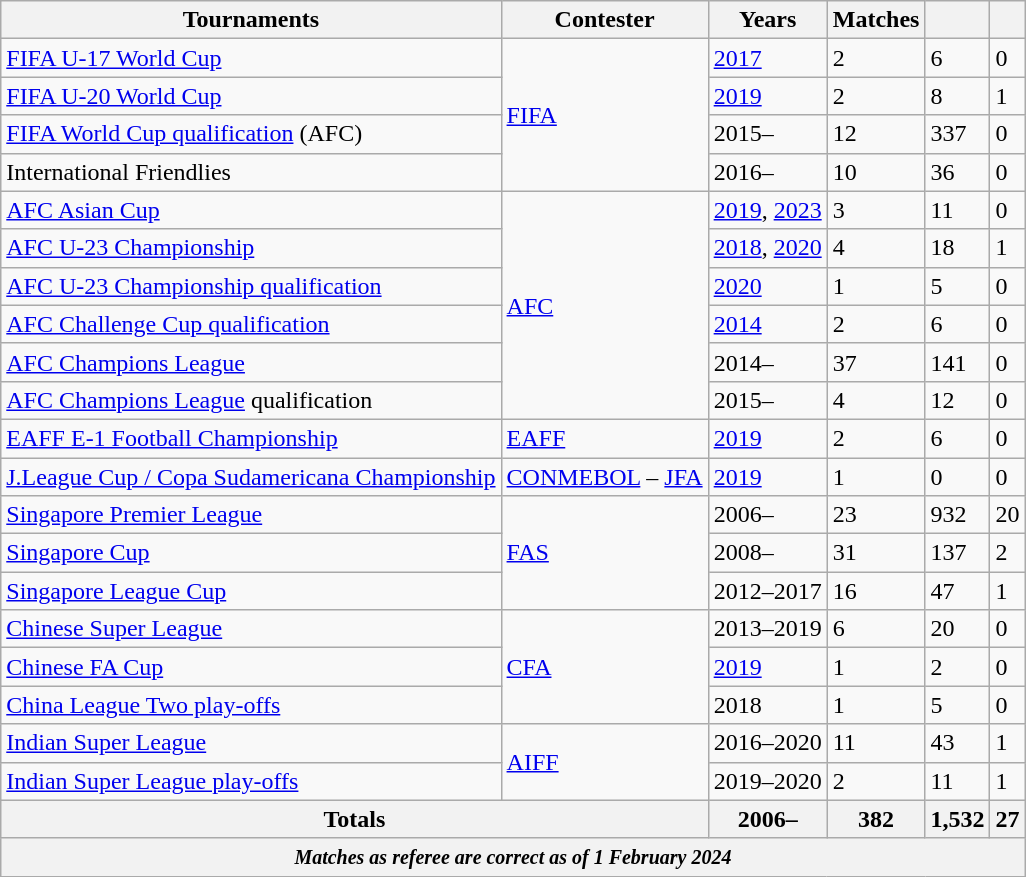<table class="wikitable">
<tr>
<th>Tournaments</th>
<th>Contester</th>
<th>Years</th>
<th>Matches</th>
<th></th>
<th></th>
</tr>
<tr>
<td><a href='#'>FIFA U-17 World Cup</a></td>
<td rowspan="4"><a href='#'>FIFA</a></td>
<td><a href='#'>2017</a></td>
<td>2</td>
<td>6</td>
<td>0</td>
</tr>
<tr>
<td><a href='#'>FIFA U-20 World Cup</a></td>
<td><a href='#'>2019</a></td>
<td>2</td>
<td>8</td>
<td>1</td>
</tr>
<tr>
<td><a href='#'>FIFA World Cup qualification</a> (AFC)</td>
<td>2015–</td>
<td>12</td>
<td>337</td>
<td>0</td>
</tr>
<tr>
<td>International Friendlies</td>
<td>2016–</td>
<td>10</td>
<td>36</td>
<td>0</td>
</tr>
<tr>
<td><a href='#'>AFC Asian Cup</a></td>
<td rowspan="6"><a href='#'>AFC</a></td>
<td><a href='#'>2019</a>, <a href='#'>2023</a></td>
<td>3</td>
<td>11</td>
<td>0</td>
</tr>
<tr>
<td><a href='#'>AFC U-23 Championship</a></td>
<td><a href='#'>2018</a>, <a href='#'>2020</a></td>
<td>4</td>
<td>18</td>
<td>1</td>
</tr>
<tr>
<td><a href='#'>AFC U-23 Championship qualification</a></td>
<td><a href='#'>2020</a></td>
<td>1</td>
<td>5</td>
<td>0</td>
</tr>
<tr>
<td><a href='#'>AFC Challenge Cup qualification</a></td>
<td><a href='#'>2014</a></td>
<td>2</td>
<td>6</td>
<td>0</td>
</tr>
<tr>
<td><a href='#'>AFC Champions League</a></td>
<td>2014–</td>
<td>37</td>
<td>141</td>
<td>0</td>
</tr>
<tr>
<td><a href='#'>AFC Champions League</a> qualification</td>
<td>2015–</td>
<td>4</td>
<td>12</td>
<td>0</td>
</tr>
<tr>
<td><a href='#'>EAFF E-1 Football Championship</a></td>
<td><a href='#'>EAFF</a></td>
<td><a href='#'>2019</a></td>
<td>2</td>
<td>6</td>
<td>0</td>
</tr>
<tr>
<td><a href='#'>J.League Cup / Copa Sudamericana Championship</a></td>
<td><a href='#'>CONMEBOL</a> –  <a href='#'>JFA</a></td>
<td><a href='#'>2019</a></td>
<td>1</td>
<td>0</td>
<td>0</td>
</tr>
<tr>
<td> <a href='#'>Singapore Premier League</a></td>
<td rowspan="3"> <a href='#'>FAS</a></td>
<td>2006–</td>
<td>23</td>
<td>932</td>
<td>20</td>
</tr>
<tr>
<td> <a href='#'>Singapore Cup</a></td>
<td>2008–</td>
<td>31</td>
<td>137</td>
<td>2</td>
</tr>
<tr>
<td> <a href='#'>Singapore League Cup</a></td>
<td>2012–2017</td>
<td>16</td>
<td>47</td>
<td>1</td>
</tr>
<tr>
<td> <a href='#'>Chinese Super League</a></td>
<td rowspan="3"> <a href='#'>CFA</a></td>
<td>2013–2019</td>
<td>6</td>
<td>20</td>
<td>0</td>
</tr>
<tr>
<td> <a href='#'>Chinese FA Cup</a></td>
<td><a href='#'>2019</a></td>
<td>1</td>
<td>2</td>
<td>0</td>
</tr>
<tr>
<td> <a href='#'>China League Two play-offs</a></td>
<td>2018</td>
<td>1</td>
<td>5</td>
<td>0</td>
</tr>
<tr>
<td> <a href='#'>Indian Super League</a></td>
<td rowspan="2"> <a href='#'>AIFF</a></td>
<td>2016–2020</td>
<td>11</td>
<td>43</td>
<td>1</td>
</tr>
<tr>
<td> <a href='#'>Indian Super League play-offs</a></td>
<td>2019–2020</td>
<td>2</td>
<td>11</td>
<td>1</td>
</tr>
<tr>
<th colspan="2">Totals</th>
<th><strong>2006–</strong></th>
<th>382</th>
<th>1,532</th>
<th>27</th>
</tr>
<tr>
<th colspan="6"><em><small>Matches as referee are correct as of 1 February 2024</small></em></th>
</tr>
</table>
